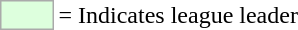<table>
<tr>
<td style="background:#DDFFDD; border:1px solid #aaa; width:2em;"></td>
<td>= Indicates league leader</td>
</tr>
</table>
